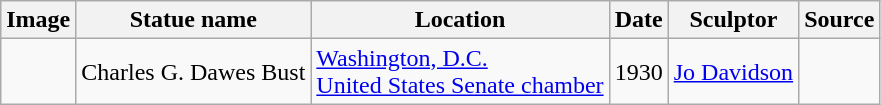<table class="wikitable sortable">
<tr>
<th scope="col" class="unsortable">Image</th>
<th scope="col">Statue name</th>
<th scope="col">Location</th>
<th scope="col">Date</th>
<th scope="col">Sculptor</th>
<th scope="col" class="unsortable">Source</th>
</tr>
<tr>
<td></td>
<td>Charles G. Dawes Bust</td>
<td><a href='#'>Washington, D.C.</a><br><a href='#'>United States Senate chamber</a></td>
<td>1930</td>
<td><a href='#'>Jo Davidson</a></td>
<td></td>
</tr>
</table>
